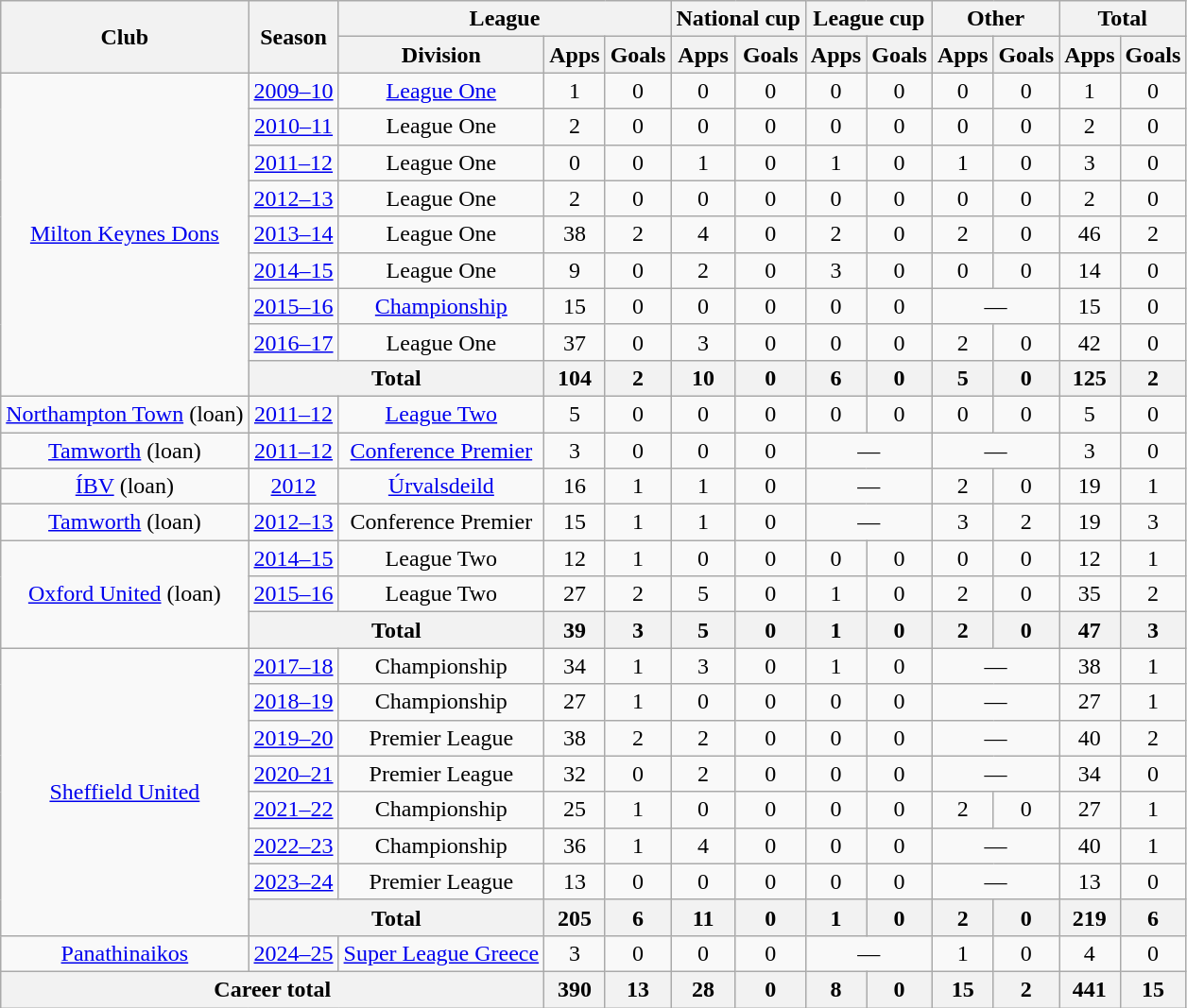<table class=wikitable style=text-align:center>
<tr>
<th rowspan="2">Club</th>
<th rowspan="2">Season</th>
<th colspan="3">League</th>
<th colspan="2">National cup</th>
<th colspan="2">League cup</th>
<th colspan="2">Other</th>
<th colspan="2">Total</th>
</tr>
<tr>
<th>Division</th>
<th>Apps</th>
<th>Goals</th>
<th>Apps</th>
<th>Goals</th>
<th>Apps</th>
<th>Goals</th>
<th>Apps</th>
<th>Goals</th>
<th>Apps</th>
<th>Goals</th>
</tr>
<tr>
<td rowspan="9"><a href='#'>Milton Keynes Dons</a></td>
<td><a href='#'>2009–10</a></td>
<td><a href='#'>League One</a></td>
<td>1</td>
<td>0</td>
<td>0</td>
<td>0</td>
<td>0</td>
<td>0</td>
<td>0</td>
<td>0</td>
<td>1</td>
<td>0</td>
</tr>
<tr>
<td><a href='#'>2010–11</a></td>
<td>League One</td>
<td>2</td>
<td>0</td>
<td>0</td>
<td>0</td>
<td>0</td>
<td>0</td>
<td>0</td>
<td>0</td>
<td>2</td>
<td>0</td>
</tr>
<tr>
<td><a href='#'>2011–12</a></td>
<td>League One</td>
<td>0</td>
<td>0</td>
<td>1</td>
<td>0</td>
<td>1</td>
<td>0</td>
<td>1</td>
<td>0</td>
<td>3</td>
<td>0</td>
</tr>
<tr>
<td><a href='#'>2012–13</a></td>
<td>League One</td>
<td>2</td>
<td>0</td>
<td>0</td>
<td>0</td>
<td>0</td>
<td>0</td>
<td>0</td>
<td>0</td>
<td>2</td>
<td>0</td>
</tr>
<tr>
<td><a href='#'>2013–14</a></td>
<td>League One</td>
<td>38</td>
<td>2</td>
<td>4</td>
<td>0</td>
<td>2</td>
<td>0</td>
<td>2</td>
<td>0</td>
<td>46</td>
<td>2</td>
</tr>
<tr>
<td><a href='#'>2014–15</a></td>
<td>League One</td>
<td>9</td>
<td>0</td>
<td>2</td>
<td>0</td>
<td>3</td>
<td>0</td>
<td>0</td>
<td>0</td>
<td>14</td>
<td>0</td>
</tr>
<tr>
<td><a href='#'>2015–16</a></td>
<td><a href='#'>Championship</a></td>
<td>15</td>
<td>0</td>
<td>0</td>
<td>0</td>
<td>0</td>
<td>0</td>
<td colspan="2">—</td>
<td>15</td>
<td>0</td>
</tr>
<tr>
<td><a href='#'>2016–17</a></td>
<td>League One</td>
<td>37</td>
<td>0</td>
<td>3</td>
<td>0</td>
<td>0</td>
<td>0</td>
<td>2</td>
<td>0</td>
<td>42</td>
<td>0</td>
</tr>
<tr>
<th colspan="2">Total</th>
<th>104</th>
<th>2</th>
<th>10</th>
<th>0</th>
<th>6</th>
<th>0</th>
<th>5</th>
<th>0</th>
<th>125</th>
<th>2</th>
</tr>
<tr>
<td><a href='#'>Northampton Town</a> (loan)</td>
<td><a href='#'>2011–12</a></td>
<td><a href='#'>League Two</a></td>
<td>5</td>
<td>0</td>
<td>0</td>
<td>0</td>
<td>0</td>
<td>0</td>
<td>0</td>
<td>0</td>
<td>5</td>
<td>0</td>
</tr>
<tr>
<td><a href='#'>Tamworth</a> (loan)</td>
<td><a href='#'>2011–12</a></td>
<td><a href='#'>Conference Premier</a></td>
<td>3</td>
<td>0</td>
<td>0</td>
<td>0</td>
<td colspan="2">—</td>
<td colspan="2">—</td>
<td>3</td>
<td>0</td>
</tr>
<tr>
<td><a href='#'>ÍBV</a> (loan)</td>
<td><a href='#'>2012</a></td>
<td><a href='#'>Úrvalsdeild</a></td>
<td>16</td>
<td>1</td>
<td>1</td>
<td>0</td>
<td colspan="2">—</td>
<td>2</td>
<td>0</td>
<td>19</td>
<td>1</td>
</tr>
<tr>
<td><a href='#'>Tamworth</a> (loan)</td>
<td><a href='#'>2012–13</a></td>
<td>Conference Premier</td>
<td>15</td>
<td>1</td>
<td>1</td>
<td>0</td>
<td colspan="2">—</td>
<td>3</td>
<td>2</td>
<td>19</td>
<td>3</td>
</tr>
<tr>
<td rowspan="3"><a href='#'>Oxford United</a> (loan)</td>
<td><a href='#'>2014–15</a></td>
<td>League Two</td>
<td>12</td>
<td>1</td>
<td>0</td>
<td>0</td>
<td>0</td>
<td>0</td>
<td>0</td>
<td>0</td>
<td>12</td>
<td>1</td>
</tr>
<tr>
<td><a href='#'>2015–16</a></td>
<td>League Two</td>
<td>27</td>
<td>2</td>
<td>5</td>
<td>0</td>
<td>1</td>
<td>0</td>
<td>2</td>
<td>0</td>
<td>35</td>
<td>2</td>
</tr>
<tr>
<th colspan="2">Total</th>
<th>39</th>
<th>3</th>
<th>5</th>
<th>0</th>
<th>1</th>
<th>0</th>
<th>2</th>
<th>0</th>
<th>47</th>
<th>3</th>
</tr>
<tr>
<td rowspan="8"><a href='#'>Sheffield United</a></td>
<td><a href='#'>2017–18</a></td>
<td>Championship</td>
<td>34</td>
<td>1</td>
<td>3</td>
<td>0</td>
<td>1</td>
<td>0</td>
<td colspan="2">—</td>
<td>38</td>
<td>1</td>
</tr>
<tr>
<td><a href='#'>2018–19</a></td>
<td>Championship</td>
<td>27</td>
<td>1</td>
<td>0</td>
<td>0</td>
<td>0</td>
<td>0</td>
<td colspan="2">—</td>
<td>27</td>
<td>1</td>
</tr>
<tr>
<td><a href='#'>2019–20</a></td>
<td>Premier League</td>
<td>38</td>
<td>2</td>
<td>2</td>
<td>0</td>
<td>0</td>
<td>0</td>
<td colspan="2">—</td>
<td>40</td>
<td>2</td>
</tr>
<tr>
<td><a href='#'>2020–21</a></td>
<td>Premier League</td>
<td>32</td>
<td>0</td>
<td>2</td>
<td>0</td>
<td>0</td>
<td>0</td>
<td colspan="2">—</td>
<td>34</td>
<td>0</td>
</tr>
<tr>
<td><a href='#'>2021–22</a></td>
<td>Championship</td>
<td>25</td>
<td>1</td>
<td>0</td>
<td>0</td>
<td>0</td>
<td>0</td>
<td>2</td>
<td>0</td>
<td>27</td>
<td>1</td>
</tr>
<tr>
<td><a href='#'>2022–23</a></td>
<td>Championship</td>
<td>36</td>
<td>1</td>
<td>4</td>
<td>0</td>
<td>0</td>
<td>0</td>
<td colspan="2">—</td>
<td>40</td>
<td>1</td>
</tr>
<tr>
<td><a href='#'>2023–24</a></td>
<td>Premier League</td>
<td>13</td>
<td>0</td>
<td>0</td>
<td>0</td>
<td>0</td>
<td>0</td>
<td colspan="2">—</td>
<td>13</td>
<td>0</td>
</tr>
<tr>
<th colspan="2">Total</th>
<th>205</th>
<th>6</th>
<th>11</th>
<th>0</th>
<th>1</th>
<th>0</th>
<th>2</th>
<th>0</th>
<th>219</th>
<th>6</th>
</tr>
<tr>
<td><a href='#'>Panathinaikos</a></td>
<td><a href='#'>2024–25</a></td>
<td><a href='#'>Super League Greece</a></td>
<td>3</td>
<td>0</td>
<td>0</td>
<td>0</td>
<td colspan="2">—</td>
<td>1</td>
<td>0</td>
<td>4</td>
<td>0</td>
</tr>
<tr>
<th colspan="3">Career total</th>
<th>390</th>
<th>13</th>
<th>28</th>
<th>0</th>
<th>8</th>
<th>0</th>
<th>15</th>
<th>2</th>
<th>441</th>
<th>15</th>
</tr>
</table>
